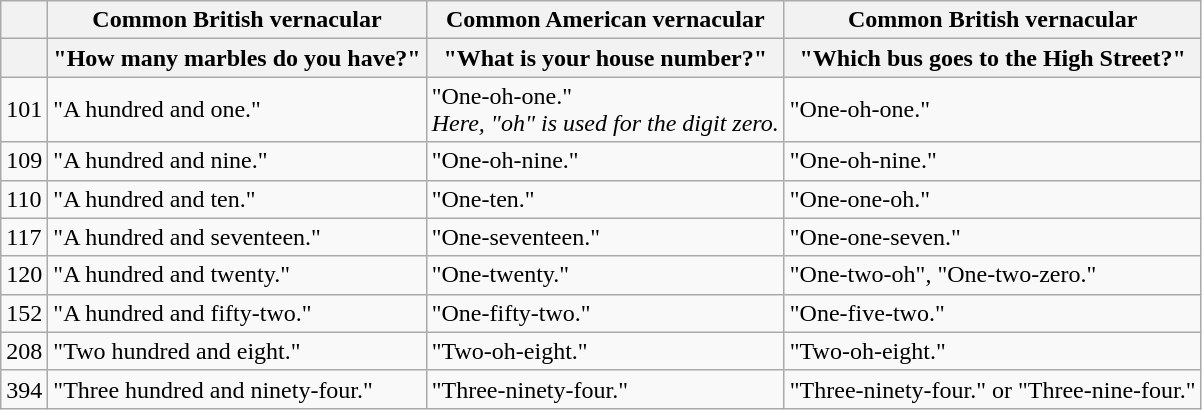<table class="wikitable">
<tr>
<th></th>
<th>Common British vernacular</th>
<th>Common American vernacular</th>
<th>Common British vernacular</th>
</tr>
<tr>
<th></th>
<th>"How many marbles do you have?"</th>
<th>"What is your house number?"</th>
<th>"Which bus goes to the High Street?"</th>
</tr>
<tr>
<td>101</td>
<td>"A hundred and one."</td>
<td>"One-oh-one."<br><em>Here, "oh" is used for the digit zero.</em></td>
<td>"One-oh-one."</td>
</tr>
<tr>
<td>109</td>
<td>"A hundred and nine."</td>
<td>"One-oh-nine."</td>
<td>"One-oh-nine."</td>
</tr>
<tr>
<td>110</td>
<td>"A hundred and ten."</td>
<td>"One-ten."</td>
<td>"One-one-oh."</td>
</tr>
<tr>
<td>117</td>
<td>"A hundred and seventeen."</td>
<td>"One-seventeen."</td>
<td>"One-one-seven."</td>
</tr>
<tr>
<td>120</td>
<td>"A hundred and twenty."</td>
<td>"One-twenty."</td>
<td>"One-two-oh", "One-two-zero."</td>
</tr>
<tr>
<td>152</td>
<td>"A hundred and fifty-two."</td>
<td>"One-fifty-two."</td>
<td>"One-five-two."</td>
</tr>
<tr>
<td>208</td>
<td>"Two hundred and eight."</td>
<td>"Two-oh-eight."</td>
<td>"Two-oh-eight."</td>
</tr>
<tr>
<td>394</td>
<td>"Three hundred and ninety-four."</td>
<td>"Three-ninety-four."</td>
<td>"Three-ninety-four." or "Three-nine-four."</td>
</tr>
</table>
